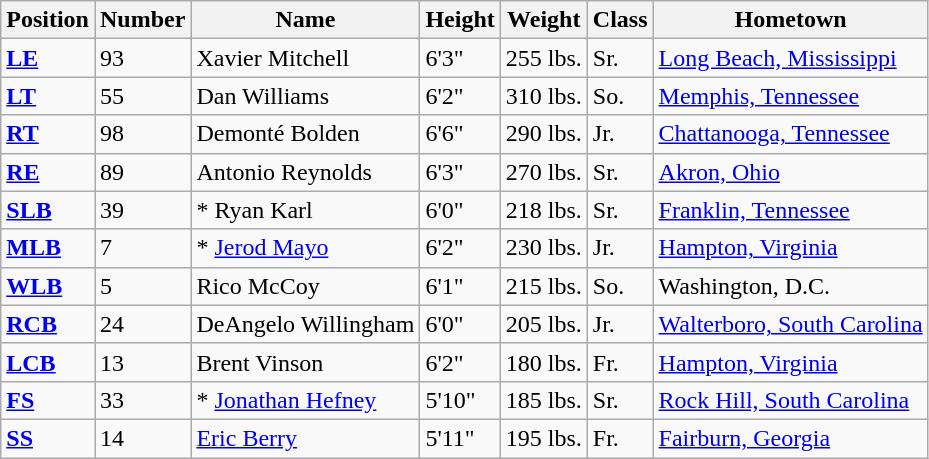<table class="wikitable">
<tr>
<th><strong>Position</strong></th>
<th><strong>Number</strong></th>
<th><strong>Name</strong></th>
<th><strong>Height</strong></th>
<th><strong>Weight</strong></th>
<th><strong>Class</strong></th>
<th><strong>Hometown</strong></th>
</tr>
<tr>
<td><strong><a href='#'>LE</a></strong></td>
<td>93</td>
<td>Xavier Mitchell</td>
<td>6'3"</td>
<td>255 lbs.</td>
<td>Sr.</td>
<td><a href='#'>Long Beach, Mississippi</a></td>
</tr>
<tr>
<td><strong><a href='#'>LT</a></strong></td>
<td>55</td>
<td>Dan Williams</td>
<td>6'2"</td>
<td>310 lbs.</td>
<td>So.</td>
<td><a href='#'>Memphis, Tennessee</a></td>
</tr>
<tr>
<td><strong><a href='#'>RT</a></strong></td>
<td>98</td>
<td>Demonté Bolden</td>
<td>6'6"</td>
<td>290 lbs.</td>
<td>Jr.</td>
<td><a href='#'>Chattanooga, Tennessee</a></td>
</tr>
<tr>
<td><strong><a href='#'>RE</a></strong></td>
<td>89</td>
<td>Antonio Reynolds</td>
<td>6'3"</td>
<td>270 lbs.</td>
<td>Sr.</td>
<td><a href='#'>Akron, Ohio</a></td>
</tr>
<tr>
<td><strong><a href='#'>SLB</a></strong></td>
<td>39</td>
<td>* Ryan Karl</td>
<td>6'0"</td>
<td>218 lbs.</td>
<td>Sr.</td>
<td><a href='#'>Franklin, Tennessee</a></td>
</tr>
<tr>
<td><strong><a href='#'>MLB</a></strong></td>
<td>7</td>
<td>* <a href='#'>Jerod Mayo</a></td>
<td>6'2"</td>
<td>230 lbs.</td>
<td>Jr.</td>
<td><a href='#'>Hampton, Virginia</a></td>
</tr>
<tr>
<td><strong><a href='#'>WLB</a></strong></td>
<td>5</td>
<td>Rico McCoy</td>
<td>6'1"</td>
<td>215 lbs.</td>
<td>So.</td>
<td>Washington, D.C.</td>
</tr>
<tr>
<td><strong><a href='#'>RCB</a></strong></td>
<td>24</td>
<td>DeAngelo Willingham</td>
<td>6'0"</td>
<td>205 lbs.</td>
<td>Jr.</td>
<td><a href='#'>Walterboro, South Carolina</a></td>
</tr>
<tr>
<td><strong><a href='#'>LCB</a></strong></td>
<td>13</td>
<td>Brent Vinson</td>
<td>6'2"</td>
<td>180 lbs.</td>
<td>Fr.</td>
<td><a href='#'>Hampton, Virginia</a></td>
</tr>
<tr>
<td><strong><a href='#'>FS</a></strong></td>
<td>33</td>
<td>* <a href='#'>Jonathan Hefney</a></td>
<td>5'10"</td>
<td>185 lbs.</td>
<td>Sr.</td>
<td><a href='#'>Rock Hill, South Carolina</a></td>
</tr>
<tr>
<td><strong><a href='#'>SS</a></strong></td>
<td>14</td>
<td><a href='#'>Eric Berry</a></td>
<td>5'11"</td>
<td>195 lbs.</td>
<td>Fr.</td>
<td><a href='#'>Fairburn, Georgia</a></td>
</tr>
</table>
